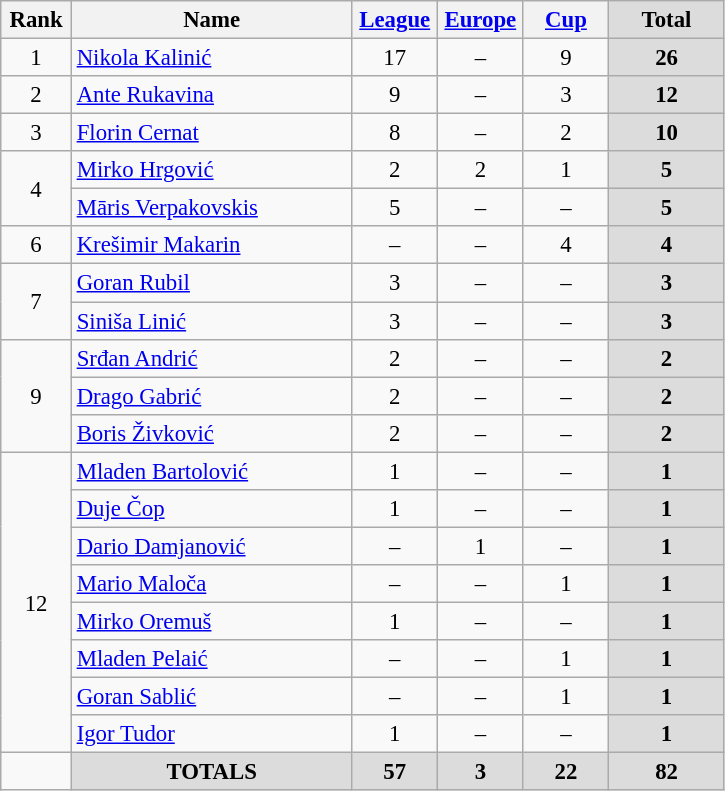<table class="wikitable" style="font-size: 95%; text-align: center;">
<tr>
<th width=40>Rank</th>
<th width=180>Name</th>
<th width=50><a href='#'>League</a></th>
<th width=50><a href='#'>Europe</a></th>
<th width=50><a href='#'>Cup</a></th>
<th width=70 style="background: #DCDCDC">Total</th>
</tr>
<tr>
<td rowspan=1>1</td>
<td style="text-align:left;"> <a href='#'>Nikola Kalinić</a></td>
<td>17</td>
<td>–</td>
<td>9</td>
<th style="background: #DCDCDC"><strong>26</strong></th>
</tr>
<tr>
<td rowspan=1>2</td>
<td style="text-align:left;"> <a href='#'>Ante Rukavina</a></td>
<td>9</td>
<td>–</td>
<td>3</td>
<th style="background: #DCDCDC"><strong>12</strong></th>
</tr>
<tr>
<td rowspan=1>3</td>
<td style="text-align:left;"> <a href='#'>Florin Cernat</a></td>
<td>8</td>
<td>–</td>
<td>2</td>
<th style="background: #DCDCDC"><strong>10</strong></th>
</tr>
<tr>
<td rowspan=2>4</td>
<td style="text-align:left;"> <a href='#'>Mirko Hrgović</a></td>
<td>2</td>
<td>2</td>
<td>1</td>
<th style="background: #DCDCDC"><strong>5</strong></th>
</tr>
<tr>
<td style="text-align:left;"> <a href='#'>Māris Verpakovskis</a></td>
<td>5</td>
<td>–</td>
<td>–</td>
<th style="background: #DCDCDC"><strong>5</strong></th>
</tr>
<tr>
<td rowspan=1>6</td>
<td style="text-align:left;"> <a href='#'>Krešimir Makarin</a></td>
<td>–</td>
<td>–</td>
<td>4</td>
<th style="background: #DCDCDC"><strong>4</strong></th>
</tr>
<tr>
<td rowspan=2>7</td>
<td style="text-align:left;"> <a href='#'>Goran Rubil</a></td>
<td>3</td>
<td>–</td>
<td>–</td>
<th style="background: #DCDCDC"><strong>3</strong></th>
</tr>
<tr>
<td style="text-align:left;"> <a href='#'>Siniša Linić</a></td>
<td>3</td>
<td>–</td>
<td>–</td>
<th style="background: #DCDCDC"><strong>3</strong></th>
</tr>
<tr>
<td rowspan=3>9</td>
<td style="text-align:left;"> <a href='#'>Srđan Andrić</a></td>
<td>2</td>
<td>–</td>
<td>–</td>
<th style="background: #DCDCDC"><strong>2</strong></th>
</tr>
<tr>
<td style="text-align:left;"> <a href='#'>Drago Gabrić</a></td>
<td>2</td>
<td>–</td>
<td>–</td>
<th style="background: #DCDCDC"><strong>2</strong></th>
</tr>
<tr>
<td style="text-align:left;"> <a href='#'>Boris Živković</a></td>
<td>2</td>
<td>–</td>
<td>–</td>
<th style="background: #DCDCDC"><strong>2</strong></th>
</tr>
<tr>
<td rowspan=8>12</td>
<td style="text-align:left;"> <a href='#'>Mladen Bartolović</a></td>
<td>1</td>
<td>–</td>
<td>–</td>
<th style="background: #DCDCDC"><strong>1</strong></th>
</tr>
<tr>
<td style="text-align:left;"> <a href='#'>Duje Čop</a></td>
<td>1</td>
<td>–</td>
<td>–</td>
<th style="background: #DCDCDC"><strong>1</strong></th>
</tr>
<tr>
<td style="text-align:left;"> <a href='#'>Dario Damjanović</a></td>
<td>–</td>
<td>1</td>
<td>–</td>
<th style="background: #DCDCDC"><strong>1</strong></th>
</tr>
<tr>
<td style="text-align:left;"> <a href='#'>Mario Maloča</a></td>
<td>–</td>
<td>–</td>
<td>1</td>
<th style="background: #DCDCDC"><strong>1</strong></th>
</tr>
<tr>
<td style="text-align:left;"> <a href='#'>Mirko Oremuš</a></td>
<td>1</td>
<td>–</td>
<td>–</td>
<th style="background: #DCDCDC"><strong>1</strong></th>
</tr>
<tr>
<td style="text-align:left;"> <a href='#'>Mladen Pelaić</a></td>
<td>–</td>
<td>–</td>
<td>1</td>
<th style="background: #DCDCDC"><strong>1</strong></th>
</tr>
<tr>
<td style="text-align:left;"> <a href='#'>Goran Sablić</a></td>
<td>–</td>
<td>–</td>
<td>1</td>
<th style="background: #DCDCDC"><strong>1</strong></th>
</tr>
<tr>
<td style="text-align:left;"> <a href='#'>Igor Tudor</a></td>
<td>1</td>
<td>–</td>
<td>–</td>
<th style="background: #DCDCDC"><strong>1</strong></th>
</tr>
<tr>
<td></td>
<th style="background: #DCDCDC"><strong>TOTALS</strong></th>
<th style="background: #DCDCDC"><strong>57</strong></th>
<th style="background: #DCDCDC"><strong>3</strong></th>
<th style="background: #DCDCDC"><strong>22</strong></th>
<th style="background: #DCDCDC"><strong>82</strong></th>
</tr>
</table>
